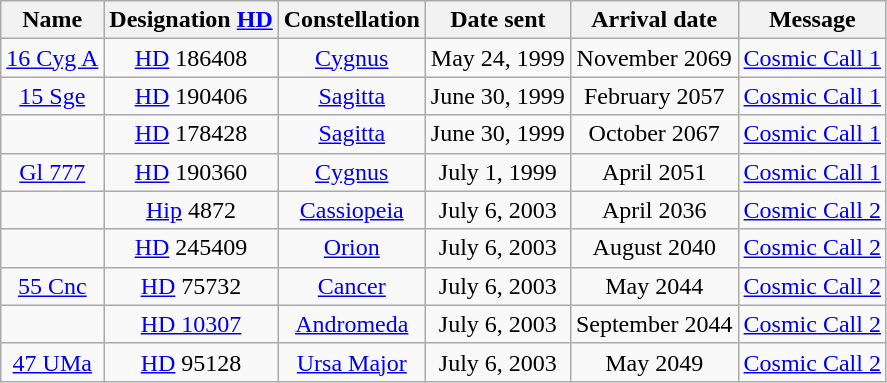<table class="wikitable">
<tr>
<th>Name</th>
<th>Designation <a href='#'>HD</a></th>
<th>Constellation</th>
<th>Date sent</th>
<th>Arrival date</th>
<th>Message</th>
</tr>
<tr align=center>
<td><a href='#'>16 Cyg A</a></td>
<td><a href='#'>HD</a> 186408</td>
<td><a href='#'>Cygnus</a></td>
<td>May 24, 1999</td>
<td>November 2069</td>
<td><a href='#'>Cosmic Call 1</a></td>
</tr>
<tr align=center>
<td><a href='#'>15 Sge</a></td>
<td><a href='#'>HD</a> 190406</td>
<td><a href='#'>Sagitta</a></td>
<td>June 30, 1999</td>
<td>February 2057</td>
<td><a href='#'>Cosmic Call 1</a></td>
</tr>
<tr align=center>
<td></td>
<td><a href='#'>HD</a> 178428</td>
<td><a href='#'>Sagitta</a></td>
<td>June 30, 1999</td>
<td>October 2067</td>
<td><a href='#'>Cosmic Call 1</a></td>
</tr>
<tr align=center>
<td><a href='#'>Gl 777</a></td>
<td><a href='#'>HD</a> 190360</td>
<td><a href='#'>Cygnus</a></td>
<td>July 1, 1999</td>
<td>April 2051</td>
<td><a href='#'>Cosmic Call 1</a></td>
</tr>
<tr align=center>
<td></td>
<td><a href='#'>Hip</a> 4872</td>
<td><a href='#'>Cassiopeia</a></td>
<td>July 6, 2003</td>
<td>April 2036</td>
<td><a href='#'>Cosmic Call 2</a></td>
</tr>
<tr align=center>
<td></td>
<td><a href='#'>HD</a> 245409</td>
<td><a href='#'>Orion</a></td>
<td>July 6, 2003</td>
<td>August 2040</td>
<td><a href='#'>Cosmic Call 2</a></td>
</tr>
<tr align=center>
<td><a href='#'>55 Cnc</a></td>
<td><a href='#'>HD</a> 75732</td>
<td><a href='#'>Cancer</a></td>
<td>July 6, 2003</td>
<td>May 2044</td>
<td><a href='#'>Cosmic Call 2</a></td>
</tr>
<tr align=center>
<td></td>
<td><a href='#'>HD 10307</a></td>
<td><a href='#'>Andromeda</a></td>
<td>July 6, 2003</td>
<td>September 2044</td>
<td><a href='#'>Cosmic Call 2</a></td>
</tr>
<tr align=center>
<td><a href='#'>47 UMa</a></td>
<td><a href='#'>HD</a> 95128</td>
<td><a href='#'>Ursa Major</a></td>
<td>July 6, 2003</td>
<td>May 2049</td>
<td><a href='#'>Cosmic Call 2</a></td>
</tr>
</table>
